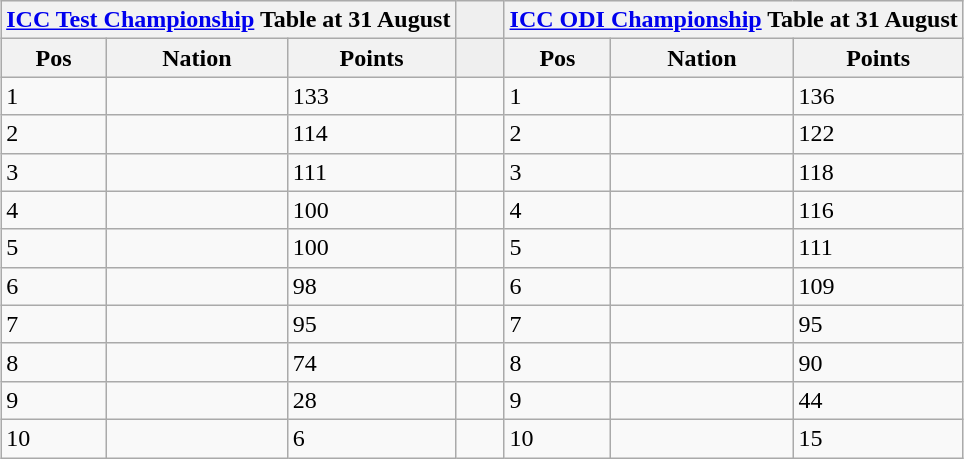<table class="wikitable" style="margin:0.5em auto">
<tr style="background:#efefef;">
<th colspan="3"><a href='#'>ICC Test Championship</a> Table at 31 August</th>
<td style="width:5%;"></td>
<th colspan="3"><a href='#'>ICC ODI Championship</a> Table at 31 August</th>
</tr>
<tr style="background:#efefef;">
<th>Pos</th>
<th>Nation</th>
<th>Points</th>
<td></td>
<th>Pos</th>
<th>Nation</th>
<th>Points</th>
</tr>
<tr>
<td>1</td>
<td></td>
<td>133</td>
<td></td>
<td>1</td>
<td></td>
<td>136</td>
</tr>
<tr>
<td>2</td>
<td></td>
<td>114</td>
<td></td>
<td>2</td>
<td></td>
<td>122</td>
</tr>
<tr>
<td>3</td>
<td></td>
<td>111</td>
<td></td>
<td>3</td>
<td></td>
<td>118</td>
</tr>
<tr>
<td>4</td>
<td></td>
<td>100</td>
<td></td>
<td>4</td>
<td></td>
<td>116</td>
</tr>
<tr>
<td>5</td>
<td></td>
<td>100</td>
<td></td>
<td>5</td>
<td></td>
<td>111</td>
</tr>
<tr>
<td>6</td>
<td></td>
<td>98</td>
<td></td>
<td>6</td>
<td></td>
<td>109</td>
</tr>
<tr>
<td>7</td>
<td></td>
<td>95</td>
<td></td>
<td>7</td>
<td></td>
<td>95</td>
</tr>
<tr>
<td>8</td>
<td></td>
<td>74</td>
<td></td>
<td>8</td>
<td></td>
<td>90</td>
</tr>
<tr>
<td>9</td>
<td></td>
<td>28</td>
<td></td>
<td>9</td>
<td></td>
<td>44</td>
</tr>
<tr>
<td>10</td>
<td></td>
<td>6</td>
<td></td>
<td>10</td>
<td></td>
<td>15</td>
</tr>
</table>
